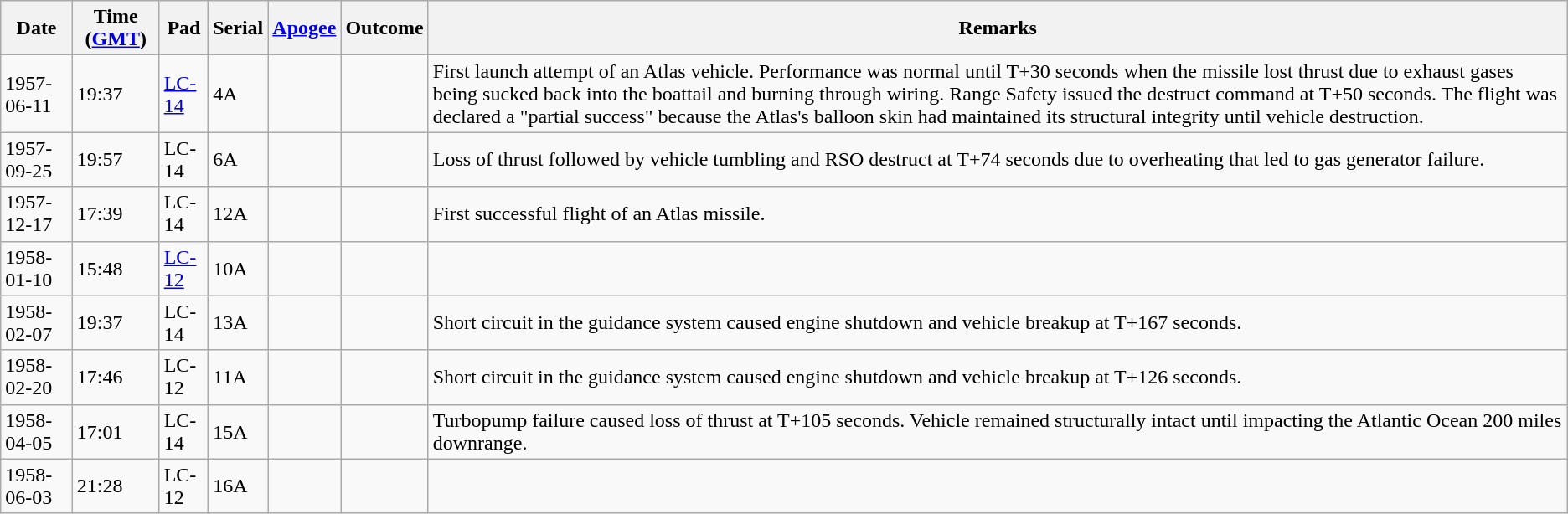<table class="wikitable sortable">
<tr>
<th>Date</th>
<th>Time (<a href='#'>GMT</a>)</th>
<th>Pad</th>
<th>Serial</th>
<th><a href='#'>Apogee</a></th>
<th>Outcome</th>
<th>Remarks</th>
</tr>
<tr>
<td>1957-06-11</td>
<td>19:37</td>
<td><a href='#'>LC-14</a></td>
<td>4A</td>
<td></td>
<td></td>
<td>First launch attempt of an Atlas vehicle. Performance was normal until T+30 seconds when the missile lost thrust due to exhaust gases being sucked back into the boattail and burning through wiring. Range Safety issued the destruct command at T+50 seconds. The flight was declared a "partial success" because the Atlas's balloon skin had maintained its structural integrity until vehicle destruction.</td>
</tr>
<tr>
<td>1957-09-25</td>
<td>19:57</td>
<td>LC-14</td>
<td>6A</td>
<td></td>
<td></td>
<td>Loss of thrust followed by vehicle tumbling and RSO destruct at T+74 seconds due to overheating that led to gas generator failure.</td>
</tr>
<tr>
<td>1957-12-17</td>
<td>17:39</td>
<td>LC-14</td>
<td>12A</td>
<td></td>
<td></td>
<td>First successful flight of an Atlas missile.</td>
</tr>
<tr>
<td>1958-01-10</td>
<td>15:48</td>
<td><a href='#'>LC-12</a></td>
<td>10A</td>
<td></td>
<td></td>
<td></td>
</tr>
<tr>
<td>1958-02-07</td>
<td>19:37</td>
<td>LC-14</td>
<td>13A</td>
<td></td>
<td></td>
<td>Short circuit in the guidance system caused engine shutdown and vehicle breakup at T+167 seconds.</td>
</tr>
<tr>
<td>1958-02-20</td>
<td>17:46</td>
<td>LC-12</td>
<td>11A</td>
<td></td>
<td></td>
<td>Short circuit in the guidance system caused engine shutdown and vehicle breakup at T+126 seconds.</td>
</tr>
<tr>
<td>1958-04-05</td>
<td>17:01</td>
<td>LC-14</td>
<td>15A</td>
<td></td>
<td></td>
<td>Turbopump failure caused loss of thrust at T+105 seconds. Vehicle remained structurally intact until impacting the Atlantic Ocean 200 miles downrange.</td>
</tr>
<tr>
<td>1958-06-03</td>
<td>21:28</td>
<td>LC-12</td>
<td>16A</td>
<td></td>
<td></td>
<td></td>
</tr>
</table>
